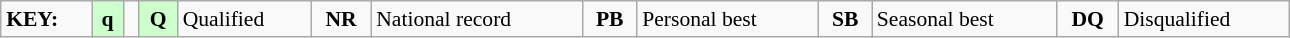<table class="wikitable" style="margin:0.5em auto; font-size:90%;position:relative;" width=68%>
<tr>
<td><strong>KEY:</strong></td>
<td bgcolor=ccffcc align=center><strong>q</strong></td>
<td></td>
<td bgcolor=ccffcc align=center><strong>Q</strong></td>
<td>Qualified</td>
<td align=center><strong>NR</strong></td>
<td>National record</td>
<td align=center><strong>PB</strong></td>
<td>Personal best</td>
<td align=center><strong>SB</strong></td>
<td>Seasonal best</td>
<td align=center><strong>DQ</strong></td>
<td>Disqualified</td>
</tr>
</table>
